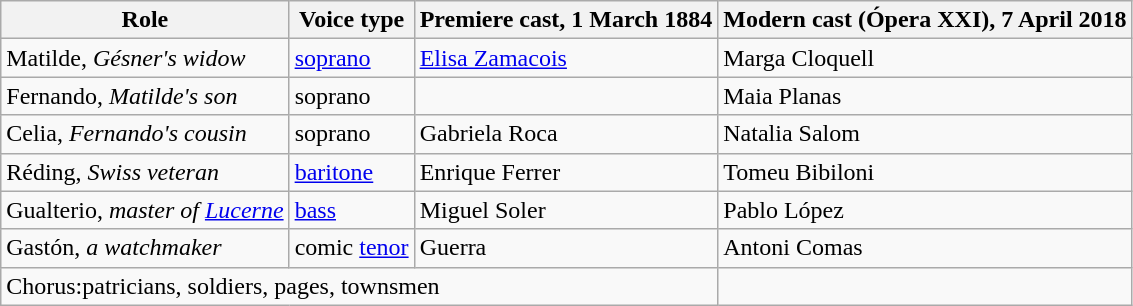<table class="wikitable">
<tr>
<th>Role</th>
<th>Voice type</th>
<th>Premiere cast, 1 March 1884</th>
<th>Modern cast (Ópera XXI), 7 April 2018</th>
</tr>
<tr>
<td>Matilde, <em>Gésner's widow</em></td>
<td><a href='#'>soprano</a></td>
<td><a href='#'>Elisa Zamacois</a></td>
<td>Marga Cloquell</td>
</tr>
<tr>
<td>Fernando, <em>Matilde's son</em></td>
<td>soprano</td>
<td></td>
<td>Maia Planas</td>
</tr>
<tr>
<td>Celia, <em>Fernando's cousin</em></td>
<td>soprano</td>
<td>Gabriela Roca</td>
<td>Natalia Salom</td>
</tr>
<tr>
<td>Réding, <em>Swiss veteran</em></td>
<td><a href='#'>baritone</a></td>
<td>Enrique Ferrer</td>
<td>Tomeu Bibiloni</td>
</tr>
<tr>
<td>Gualterio, <em>master of <a href='#'>Lucerne</a></em></td>
<td><a href='#'>bass</a></td>
<td>Miguel Soler</td>
<td>Pablo López</td>
</tr>
<tr>
<td>Gastón, <em>a watchmaker</em></td>
<td>comic <a href='#'>tenor</a></td>
<td>Guerra</td>
<td>Antoni Comas</td>
</tr>
<tr>
<td colspan="3">Chorus:patricians, soldiers, pages, townsmen</td>
</tr>
</table>
